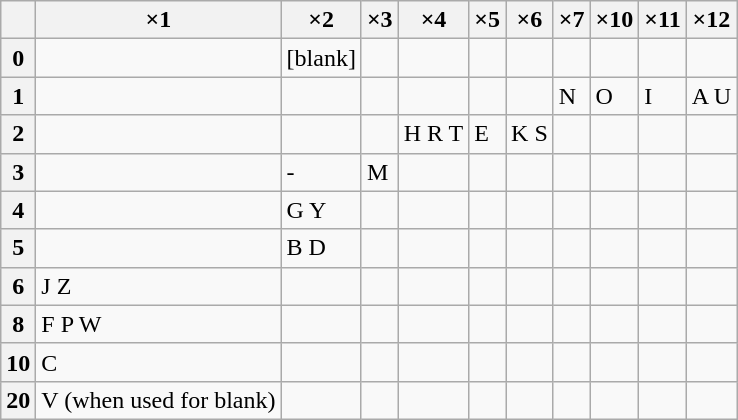<table class="wikitable floatright">
<tr>
<th></th>
<th>×1</th>
<th>×2</th>
<th>×3</th>
<th>×4</th>
<th>×5</th>
<th>×6</th>
<th>×7</th>
<th>×10</th>
<th>×11</th>
<th>×12</th>
</tr>
<tr>
<th>0</th>
<td></td>
<td>[blank]</td>
<td></td>
<td></td>
<td></td>
<td></td>
<td></td>
<td></td>
<td></td>
<td></td>
</tr>
<tr>
<th>1</th>
<td></td>
<td></td>
<td></td>
<td></td>
<td></td>
<td></td>
<td>N</td>
<td>O</td>
<td>I</td>
<td>A U</td>
</tr>
<tr>
<th>2</th>
<td></td>
<td></td>
<td></td>
<td>H R T</td>
<td>E</td>
<td>K S</td>
<td></td>
<td></td>
<td></td>
<td></td>
</tr>
<tr>
<th>3</th>
<td></td>
<td>-</td>
<td>M</td>
<td></td>
<td></td>
<td></td>
<td></td>
<td></td>
<td></td>
<td></td>
</tr>
<tr>
<th>4</th>
<td></td>
<td>G Y</td>
<td></td>
<td></td>
<td></td>
<td></td>
<td></td>
<td></td>
<td></td>
<td></td>
</tr>
<tr>
<th>5</th>
<td></td>
<td>B D</td>
<td></td>
<td></td>
<td></td>
<td></td>
<td></td>
<td></td>
<td></td>
<td></td>
</tr>
<tr>
<th>6</th>
<td>J Z</td>
<td></td>
<td></td>
<td></td>
<td></td>
<td></td>
<td></td>
<td></td>
<td></td>
<td></td>
</tr>
<tr>
<th>8</th>
<td>F P W</td>
<td></td>
<td></td>
<td></td>
<td></td>
<td></td>
<td></td>
<td></td>
<td></td>
<td></td>
</tr>
<tr>
<th>10</th>
<td>C</td>
<td></td>
<td></td>
<td></td>
<td></td>
<td></td>
<td></td>
<td></td>
<td></td>
<td></td>
</tr>
<tr>
<th>20</th>
<td>V (when used for blank)</td>
<td></td>
<td></td>
<td></td>
<td></td>
<td></td>
<td></td>
<td></td>
<td></td>
<td></td>
</tr>
</table>
